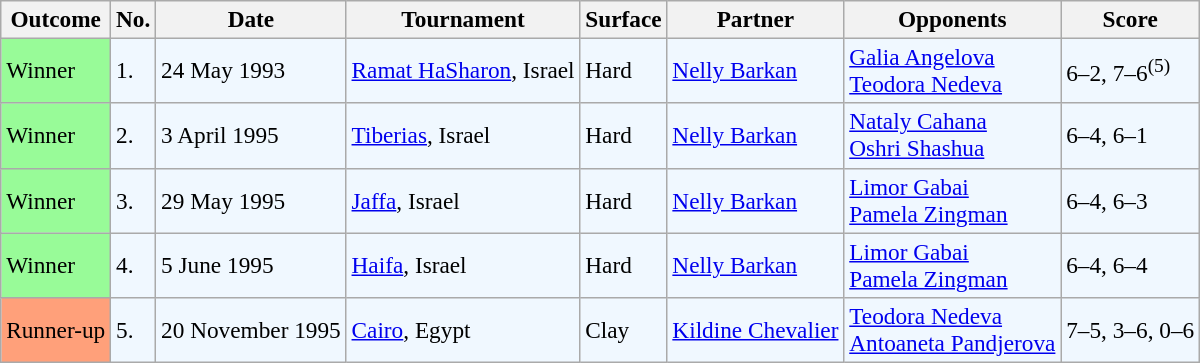<table class="sortable wikitable" style="font-size:97%">
<tr>
<th>Outcome</th>
<th>No.</th>
<th>Date</th>
<th>Tournament</th>
<th>Surface</th>
<th>Partner</th>
<th>Opponents</th>
<th>Score</th>
</tr>
<tr style="background:#f0f8ff;">
<td style="background:#98fb98;">Winner</td>
<td>1.</td>
<td>24 May 1993</td>
<td><a href='#'>Ramat HaSharon</a>, Israel</td>
<td>Hard</td>
<td> <a href='#'>Nelly Barkan</a></td>
<td> <a href='#'>Galia Angelova</a> <br>  <a href='#'>Teodora Nedeva</a></td>
<td>6–2, 7–6<sup>(5)</sup></td>
</tr>
<tr bgcolor="#f0f8ff">
<td style="background:#98fb98;">Winner</td>
<td>2.</td>
<td>3 April 1995</td>
<td><a href='#'>Tiberias</a>, Israel</td>
<td>Hard</td>
<td> <a href='#'>Nelly Barkan</a></td>
<td> <a href='#'>Nataly Cahana</a> <br>  <a href='#'>Oshri Shashua</a></td>
<td>6–4, 6–1</td>
</tr>
<tr bgcolor="#f0f8ff">
<td style="background:#98fb98;">Winner</td>
<td>3.</td>
<td>29 May 1995</td>
<td><a href='#'>Jaffa</a>, Israel</td>
<td>Hard</td>
<td> <a href='#'>Nelly Barkan</a></td>
<td> <a href='#'>Limor Gabai</a> <br>  <a href='#'>Pamela Zingman</a></td>
<td>6–4, 6–3</td>
</tr>
<tr bgcolor="#f0f8ff">
<td style="background:#98fb98;">Winner</td>
<td>4.</td>
<td>5 June 1995</td>
<td><a href='#'>Haifa</a>, Israel</td>
<td>Hard</td>
<td> <a href='#'>Nelly Barkan</a></td>
<td> <a href='#'>Limor Gabai</a> <br>  <a href='#'>Pamela Zingman</a></td>
<td>6–4, 6–4</td>
</tr>
<tr style="background:#f0f8ff;">
<td style="background:#ffa07a;">Runner-up</td>
<td>5.</td>
<td>20 November 1995</td>
<td><a href='#'>Cairo</a>, Egypt</td>
<td>Clay</td>
<td> <a href='#'>Kildine Chevalier</a></td>
<td> <a href='#'>Teodora Nedeva</a> <br>  <a href='#'>Antoaneta Pandjerova</a></td>
<td>7–5, 3–6, 0–6</td>
</tr>
</table>
